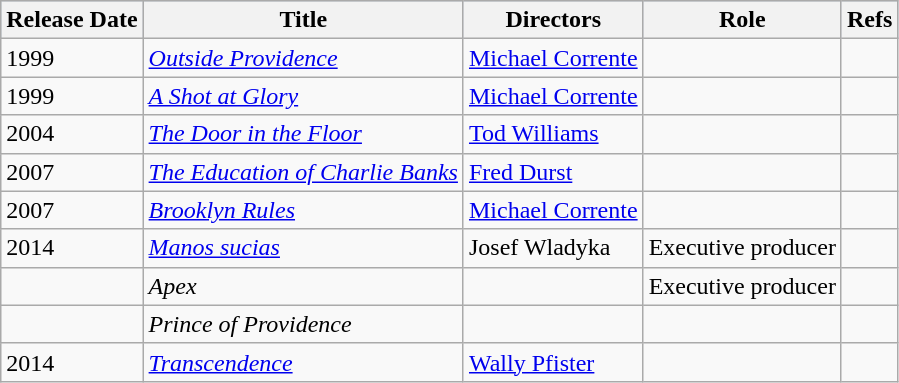<table class="wikitable sortable">
<tr style="background:#b0c4de; text-align:center;">
<th>Release Date</th>
<th>Title</th>
<th>Directors</th>
<th>Role</th>
<th>Refs</th>
</tr>
<tr>
<td>1999</td>
<td><em><a href='#'>Outside Providence</a></em></td>
<td><a href='#'>Michael Corrente</a></td>
<td></td>
<td></td>
</tr>
<tr>
<td>1999</td>
<td><em><a href='#'>A Shot at Glory</a></em></td>
<td><a href='#'>Michael Corrente</a></td>
<td></td>
<td></td>
</tr>
<tr>
<td>2004</td>
<td><em><a href='#'>The Door in the Floor</a></em></td>
<td><a href='#'>Tod Williams</a></td>
<td></td>
<td></td>
</tr>
<tr>
<td>2007</td>
<td><em><a href='#'>The Education of Charlie Banks</a></em></td>
<td><a href='#'>Fred Durst</a></td>
<td></td>
<td></td>
</tr>
<tr>
<td>2007</td>
<td><em><a href='#'>Brooklyn Rules</a></em></td>
<td><a href='#'>Michael Corrente</a></td>
<td></td>
<td></td>
</tr>
<tr>
<td>2014</td>
<td><em><a href='#'>Manos sucias</a></em></td>
<td>Josef Wladyka</td>
<td>Executive producer</td>
<td></td>
</tr>
<tr>
<td></td>
<td><em>Apex</em></td>
<td></td>
<td>Executive producer</td>
<td></td>
</tr>
<tr>
<td></td>
<td><em>Prince of Providence</em></td>
<td></td>
<td></td>
<td></td>
</tr>
<tr>
<td>2014</td>
<td><em><a href='#'>Transcendence</a></em></td>
<td><a href='#'>Wally Pfister</a></td>
<td></td>
<td></td>
</tr>
</table>
